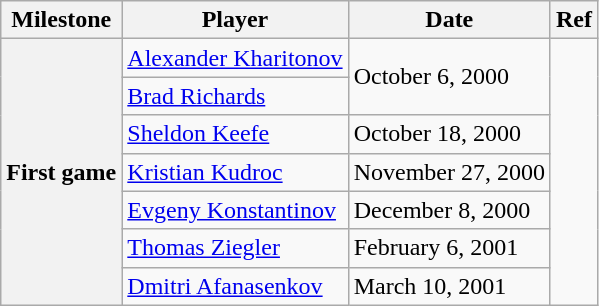<table class="wikitable">
<tr>
<th scope="col">Milestone</th>
<th scope="col">Player</th>
<th scope="col">Date</th>
<th scope="col">Ref</th>
</tr>
<tr>
<th rowspan=7>First game</th>
<td><a href='#'>Alexander Kharitonov</a></td>
<td rowspan=2>October 6, 2000</td>
<td rowspan=7></td>
</tr>
<tr>
<td><a href='#'>Brad Richards</a></td>
</tr>
<tr>
<td><a href='#'>Sheldon Keefe</a></td>
<td>October 18, 2000</td>
</tr>
<tr>
<td><a href='#'>Kristian Kudroc</a></td>
<td>November 27, 2000</td>
</tr>
<tr>
<td><a href='#'>Evgeny Konstantinov</a></td>
<td>December 8, 2000</td>
</tr>
<tr>
<td><a href='#'>Thomas Ziegler</a></td>
<td>February 6, 2001</td>
</tr>
<tr>
<td><a href='#'>Dmitri Afanasenkov</a></td>
<td>March 10, 2001</td>
</tr>
</table>
